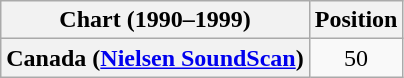<table class="wikitable plainrowheaders" style="text-align:center">
<tr>
<th>Chart (1990–1999)</th>
<th>Position</th>
</tr>
<tr>
<th scope="row">Canada (<a href='#'>Nielsen SoundScan</a>)</th>
<td>50</td>
</tr>
</table>
